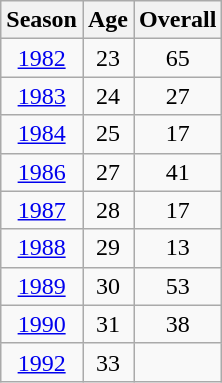<table class="wikitable" style="text-align: center;">
<tr>
<th scope="col">Season</th>
<th scope="col">Age</th>
<th scope="col">Overall</th>
</tr>
<tr>
<td><a href='#'>1982</a></td>
<td>23</td>
<td>65</td>
</tr>
<tr>
<td><a href='#'>1983</a></td>
<td>24</td>
<td>27</td>
</tr>
<tr>
<td><a href='#'>1984</a></td>
<td>25</td>
<td>17</td>
</tr>
<tr>
<td><a href='#'>1986</a></td>
<td>27</td>
<td>41</td>
</tr>
<tr>
<td><a href='#'>1987</a></td>
<td>28</td>
<td>17</td>
</tr>
<tr>
<td><a href='#'>1988</a></td>
<td>29</td>
<td>13</td>
</tr>
<tr>
<td><a href='#'>1989</a></td>
<td>30</td>
<td>53</td>
</tr>
<tr>
<td><a href='#'>1990</a></td>
<td>31</td>
<td>38</td>
</tr>
<tr>
<td><a href='#'>1992</a></td>
<td>33</td>
<td></td>
</tr>
</table>
